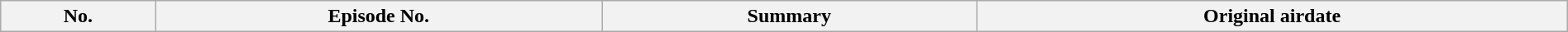<table class="wikitable plainrowheaders" style="width:100%; margin:auto;">
<tr>
<th>No.</th>
<th>Episode No.</th>
<th>Summary</th>
<th>Original airdate<br>


</th>
</tr>
</table>
